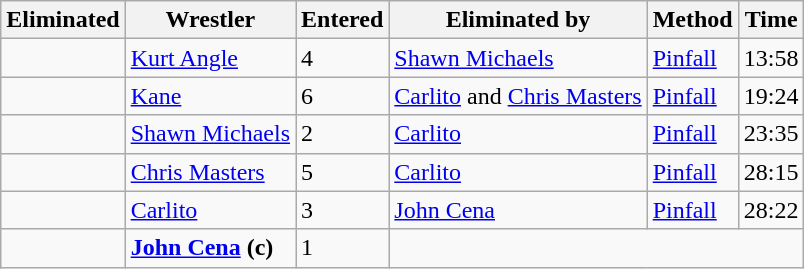<table class="wikitable sortable">
<tr>
<th>Eliminated</th>
<th>Wrestler</th>
<th>Entered</th>
<th>Eliminated by</th>
<th>Method</th>
<th>Time</th>
</tr>
<tr>
<td></td>
<td><a href='#'>Kurt Angle</a></td>
<td>4</td>
<td><a href='#'>Shawn Michaels</a></td>
<td><a href='#'>Pinfall</a></td>
<td>13:58</td>
</tr>
<tr>
<td></td>
<td><a href='#'>Kane</a></td>
<td>6</td>
<td><a href='#'>Carlito</a> and <a href='#'>Chris Masters</a></td>
<td><a href='#'>Pinfall</a></td>
<td>19:24</td>
</tr>
<tr>
<td></td>
<td><a href='#'>Shawn Michaels</a></td>
<td>2</td>
<td><a href='#'>Carlito</a></td>
<td><a href='#'>Pinfall</a></td>
<td>23:35</td>
</tr>
<tr>
<td></td>
<td><a href='#'>Chris Masters</a></td>
<td>5</td>
<td><a href='#'>Carlito</a></td>
<td><a href='#'>Pinfall</a></td>
<td>28:15</td>
</tr>
<tr>
<td></td>
<td><a href='#'>Carlito</a></td>
<td>3</td>
<td><a href='#'>John Cena</a></td>
<td><a href='#'>Pinfall</a></td>
<td>28:22</td>
</tr>
<tr>
<td></td>
<td><strong><a href='#'>John Cena</a> (c)</strong></td>
<td>1</td>
<td colspan="3"></td>
</tr>
</table>
